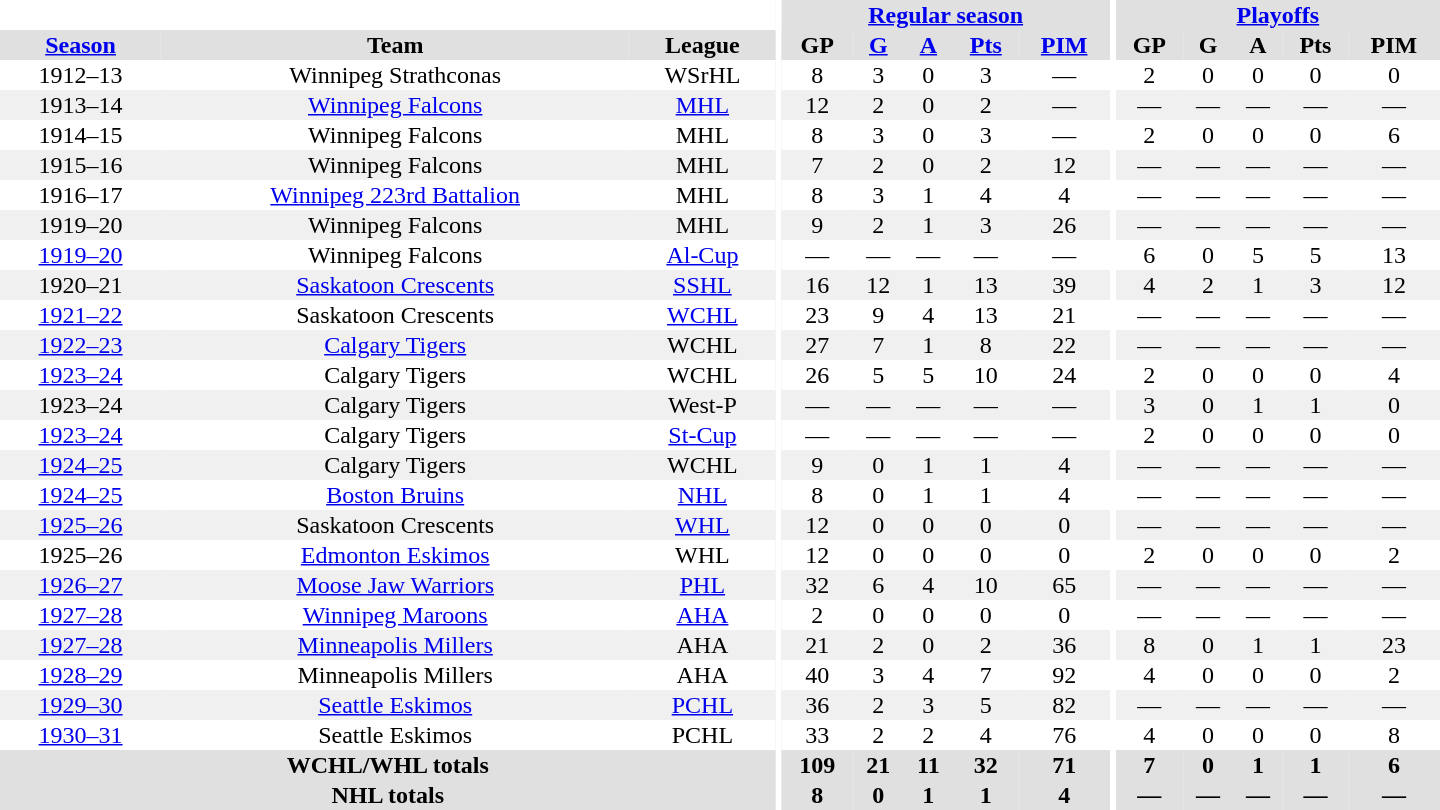<table border="0" cellpadding="1" cellspacing="0" style="text-align:center; width:60em">
<tr bgcolor="#e0e0e0">
<th colspan="3" bgcolor="#ffffff"></th>
<th rowspan="100" bgcolor="#ffffff"></th>
<th colspan="5"><a href='#'>Regular season</a></th>
<th rowspan="100" bgcolor="#ffffff"></th>
<th colspan="5"><a href='#'>Playoffs</a></th>
</tr>
<tr bgcolor="#e0e0e0">
<th><a href='#'>Season</a></th>
<th>Team</th>
<th>League</th>
<th>GP</th>
<th><a href='#'>G</a></th>
<th><a href='#'>A</a></th>
<th><a href='#'>Pts</a></th>
<th><a href='#'>PIM</a></th>
<th>GP</th>
<th>G</th>
<th>A</th>
<th>Pts</th>
<th>PIM</th>
</tr>
<tr>
<td>1912–13</td>
<td>Winnipeg Strathconas</td>
<td>WSrHL</td>
<td>8</td>
<td>3</td>
<td>0</td>
<td>3</td>
<td>—</td>
<td>2</td>
<td>0</td>
<td>0</td>
<td>0</td>
<td>0</td>
</tr>
<tr bgcolor="#f0f0f0">
<td>1913–14</td>
<td><a href='#'>Winnipeg Falcons</a></td>
<td><a href='#'>MHL</a></td>
<td>12</td>
<td>2</td>
<td>0</td>
<td>2</td>
<td>—</td>
<td>—</td>
<td>—</td>
<td>—</td>
<td>—</td>
<td>—</td>
</tr>
<tr>
<td>1914–15</td>
<td>Winnipeg Falcons</td>
<td>MHL</td>
<td>8</td>
<td>3</td>
<td>0</td>
<td>3</td>
<td>—</td>
<td>2</td>
<td>0</td>
<td>0</td>
<td>0</td>
<td>6</td>
</tr>
<tr bgcolor="#f0f0f0">
<td>1915–16</td>
<td>Winnipeg Falcons</td>
<td>MHL</td>
<td>7</td>
<td>2</td>
<td>0</td>
<td>2</td>
<td>12</td>
<td>—</td>
<td>—</td>
<td>—</td>
<td>—</td>
<td>—</td>
</tr>
<tr>
<td>1916–17</td>
<td><a href='#'>Winnipeg 223rd Battalion</a></td>
<td>MHL</td>
<td>8</td>
<td>3</td>
<td>1</td>
<td>4</td>
<td>4</td>
<td>—</td>
<td>—</td>
<td>—</td>
<td>—</td>
<td>—</td>
</tr>
<tr bgcolor="#f0f0f0">
<td>1919–20</td>
<td>Winnipeg Falcons</td>
<td>MHL</td>
<td>9</td>
<td>2</td>
<td>1</td>
<td>3</td>
<td>26</td>
<td>—</td>
<td>—</td>
<td>—</td>
<td>—</td>
<td>—</td>
</tr>
<tr>
<td><a href='#'>1919–20</a></td>
<td>Winnipeg Falcons</td>
<td><a href='#'>Al-Cup</a></td>
<td>—</td>
<td>—</td>
<td>—</td>
<td>—</td>
<td>—</td>
<td>6</td>
<td>0</td>
<td>5</td>
<td>5</td>
<td>13</td>
</tr>
<tr bgcolor="#f0f0f0">
<td>1920–21</td>
<td><a href='#'>Saskatoon Crescents</a></td>
<td><a href='#'>SSHL</a></td>
<td>16</td>
<td>12</td>
<td>1</td>
<td>13</td>
<td>39</td>
<td>4</td>
<td>2</td>
<td>1</td>
<td>3</td>
<td>12</td>
</tr>
<tr>
<td><a href='#'>1921–22</a></td>
<td>Saskatoon Crescents</td>
<td><a href='#'>WCHL</a></td>
<td>23</td>
<td>9</td>
<td>4</td>
<td>13</td>
<td>21</td>
<td>—</td>
<td>—</td>
<td>—</td>
<td>—</td>
<td>—</td>
</tr>
<tr bgcolor="#f0f0f0">
<td><a href='#'>1922–23</a></td>
<td><a href='#'>Calgary Tigers</a></td>
<td>WCHL</td>
<td>27</td>
<td>7</td>
<td>1</td>
<td>8</td>
<td>22</td>
<td>—</td>
<td>—</td>
<td>—</td>
<td>—</td>
<td>—</td>
</tr>
<tr>
<td><a href='#'>1923–24</a></td>
<td>Calgary Tigers</td>
<td>WCHL</td>
<td>26</td>
<td>5</td>
<td>5</td>
<td>10</td>
<td>24</td>
<td>2</td>
<td>0</td>
<td>0</td>
<td>0</td>
<td>4</td>
</tr>
<tr bgcolor="#f0f0f0">
<td>1923–24</td>
<td>Calgary Tigers</td>
<td>West-P</td>
<td>—</td>
<td>—</td>
<td>—</td>
<td>—</td>
<td>—</td>
<td>3</td>
<td>0</td>
<td>1</td>
<td>1</td>
<td>0</td>
</tr>
<tr>
<td><a href='#'>1923–24</a></td>
<td>Calgary Tigers</td>
<td><a href='#'>St-Cup</a></td>
<td>—</td>
<td>—</td>
<td>—</td>
<td>—</td>
<td>—</td>
<td>2</td>
<td>0</td>
<td>0</td>
<td>0</td>
<td>0</td>
</tr>
<tr bgcolor="#f0f0f0">
<td><a href='#'>1924–25</a></td>
<td>Calgary Tigers</td>
<td>WCHL</td>
<td>9</td>
<td>0</td>
<td>1</td>
<td>1</td>
<td>4</td>
<td>—</td>
<td>—</td>
<td>—</td>
<td>—</td>
<td>—</td>
</tr>
<tr>
<td><a href='#'>1924–25</a></td>
<td><a href='#'>Boston Bruins</a></td>
<td><a href='#'>NHL</a></td>
<td>8</td>
<td>0</td>
<td>1</td>
<td>1</td>
<td>4</td>
<td>—</td>
<td>—</td>
<td>—</td>
<td>—</td>
<td>—</td>
</tr>
<tr bgcolor="#f0f0f0">
<td><a href='#'>1925–26</a></td>
<td>Saskatoon Crescents</td>
<td><a href='#'>WHL</a></td>
<td>12</td>
<td>0</td>
<td>0</td>
<td>0</td>
<td>0</td>
<td>—</td>
<td>—</td>
<td>—</td>
<td>—</td>
<td>—</td>
</tr>
<tr>
<td>1925–26</td>
<td><a href='#'>Edmonton Eskimos</a></td>
<td>WHL</td>
<td>12</td>
<td>0</td>
<td>0</td>
<td>0</td>
<td>0</td>
<td>2</td>
<td>0</td>
<td>0</td>
<td>0</td>
<td>2</td>
</tr>
<tr bgcolor="#f0f0f0">
<td><a href='#'>1926–27</a></td>
<td><a href='#'>Moose Jaw Warriors</a></td>
<td><a href='#'>PHL</a></td>
<td>32</td>
<td>6</td>
<td>4</td>
<td>10</td>
<td>65</td>
<td>—</td>
<td>—</td>
<td>—</td>
<td>—</td>
<td>—</td>
</tr>
<tr>
<td><a href='#'>1927–28</a></td>
<td><a href='#'>Winnipeg Maroons</a></td>
<td><a href='#'>AHA</a></td>
<td>2</td>
<td>0</td>
<td>0</td>
<td>0</td>
<td>0</td>
<td>—</td>
<td>—</td>
<td>—</td>
<td>—</td>
<td>—</td>
</tr>
<tr bgcolor="#f0f0f0">
<td><a href='#'>1927–28</a></td>
<td><a href='#'>Minneapolis Millers</a></td>
<td>AHA</td>
<td>21</td>
<td>2</td>
<td>0</td>
<td>2</td>
<td>36</td>
<td>8</td>
<td>0</td>
<td>1</td>
<td>1</td>
<td>23</td>
</tr>
<tr>
<td><a href='#'>1928–29</a></td>
<td>Minneapolis Millers</td>
<td>AHA</td>
<td>40</td>
<td>3</td>
<td>4</td>
<td>7</td>
<td>92</td>
<td>4</td>
<td>0</td>
<td>0</td>
<td>0</td>
<td>2</td>
</tr>
<tr bgcolor="#f0f0f0">
<td><a href='#'>1929–30</a></td>
<td><a href='#'>Seattle Eskimos</a></td>
<td><a href='#'>PCHL</a></td>
<td>36</td>
<td>2</td>
<td>3</td>
<td>5</td>
<td>82</td>
<td>—</td>
<td>—</td>
<td>—</td>
<td>—</td>
<td>—</td>
</tr>
<tr>
<td><a href='#'>1930–31</a></td>
<td>Seattle Eskimos</td>
<td>PCHL</td>
<td>33</td>
<td>2</td>
<td>2</td>
<td>4</td>
<td>76</td>
<td>4</td>
<td>0</td>
<td>0</td>
<td>0</td>
<td>8</td>
</tr>
<tr bgcolor="#e0e0e0">
<th colspan="3">WCHL/WHL totals</th>
<th>109</th>
<th>21</th>
<th>11</th>
<th>32</th>
<th>71</th>
<th>7</th>
<th>0</th>
<th>1</th>
<th>1</th>
<th>6</th>
</tr>
<tr bgcolor="#e0e0e0">
<th colspan="3">NHL totals</th>
<th>8</th>
<th>0</th>
<th>1</th>
<th>1</th>
<th>4</th>
<th>—</th>
<th>—</th>
<th>—</th>
<th>—</th>
<th>—</th>
</tr>
</table>
